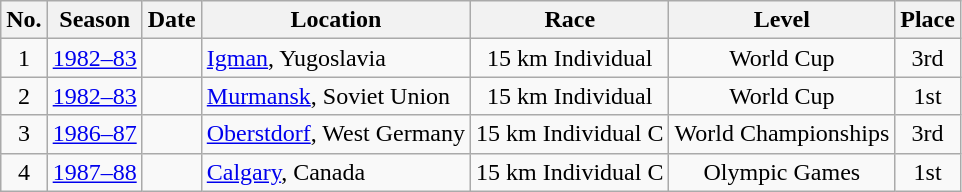<table class="wikitable sortable" style="text-align: center;">
<tr>
<th scope="col">No.</th>
<th scope="col">Season</th>
<th scope="col">Date</th>
<th scope="col">Location</th>
<th scope="col">Race</th>
<th scope="col">Level</th>
<th scope="col">Place</th>
</tr>
<tr>
<td>1</td>
<td><a href='#'>1982–83</a></td>
<td style="text-align: right;"></td>
<td style="text-align: left;"> <a href='#'>Igman</a>, Yugoslavia</td>
<td>15 km Individual</td>
<td>World Cup</td>
<td>3rd</td>
</tr>
<tr>
<td>2</td>
<td><a href='#'>1982–83</a></td>
<td style="text-align: right;"></td>
<td style="text-align: left;"> <a href='#'>Murmansk</a>, Soviet Union</td>
<td>15 km Individual</td>
<td>World Cup</td>
<td>1st</td>
</tr>
<tr>
<td>3</td>
<td><a href='#'>1986–87</a></td>
<td style="text-align: right;"></td>
<td style="text-align: left;"> <a href='#'>Oberstdorf</a>, West Germany</td>
<td>15 km Individual C</td>
<td>World Championships</td>
<td>3rd</td>
</tr>
<tr>
<td>4</td>
<td><a href='#'>1987–88</a></td>
<td style="text-align: right;"></td>
<td style="text-align: left;"> <a href='#'>Calgary</a>, Canada</td>
<td>15 km Individual C</td>
<td>Olympic Games</td>
<td>1st</td>
</tr>
</table>
